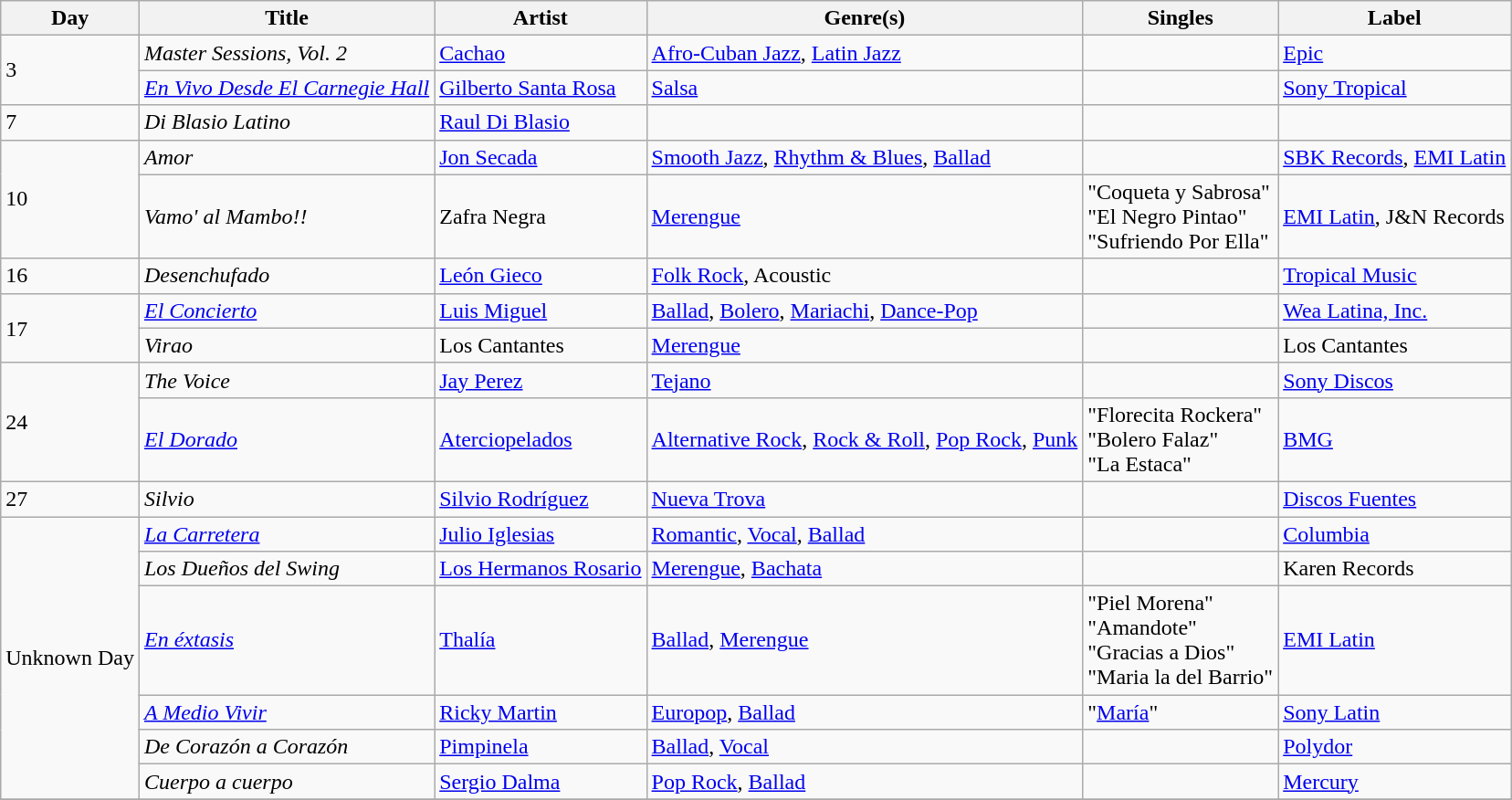<table class="wikitable sortable" style="text-align: left;">
<tr>
<th>Day</th>
<th>Title</th>
<th>Artist</th>
<th>Genre(s)</th>
<th>Singles</th>
<th>Label</th>
</tr>
<tr>
<td rowspan="2">3</td>
<td><em>Master Sessions, Vol. 2</em></td>
<td><a href='#'>Cachao</a></td>
<td><a href='#'>Afro-Cuban Jazz</a>, <a href='#'>Latin Jazz</a></td>
<td></td>
<td><a href='#'>Epic</a></td>
</tr>
<tr>
<td><em><a href='#'>En Vivo Desde El Carnegie Hall</a></em></td>
<td><a href='#'>Gilberto Santa Rosa</a></td>
<td><a href='#'>Salsa</a></td>
<td></td>
<td><a href='#'>Sony Tropical</a></td>
</tr>
<tr>
<td>7</td>
<td><em>Di Blasio Latino</em></td>
<td><a href='#'>Raul Di Blasio</a></td>
<td></td>
<td></td>
<td></td>
</tr>
<tr>
<td rowspan="2">10</td>
<td><em>Amor</em></td>
<td><a href='#'>Jon Secada</a></td>
<td><a href='#'>Smooth Jazz</a>, <a href='#'>Rhythm & Blues</a>, <a href='#'>Ballad</a></td>
<td></td>
<td><a href='#'>SBK Records</a>, <a href='#'>EMI Latin</a></td>
</tr>
<tr>
<td><em>Vamo' al Mambo!!</em></td>
<td>Zafra Negra</td>
<td><a href='#'>Merengue</a></td>
<td>"Coqueta y Sabrosa"<br>"El Negro Pintao"<br>"Sufriendo Por Ella"</td>
<td><a href='#'>EMI Latin</a>, J&N Records</td>
</tr>
<tr>
<td>16</td>
<td><em>Desenchufado</em></td>
<td><a href='#'>León Gieco</a></td>
<td><a href='#'>Folk Rock</a>, Acoustic</td>
<td></td>
<td><a href='#'>Tropical Music</a></td>
</tr>
<tr>
<td rowspan="2">17</td>
<td><em><a href='#'>El Concierto</a></em></td>
<td><a href='#'>Luis Miguel</a></td>
<td><a href='#'>Ballad</a>, <a href='#'>Bolero</a>, <a href='#'>Mariachi</a>, <a href='#'>Dance-Pop</a></td>
<td></td>
<td><a href='#'>Wea Latina, Inc.</a></td>
</tr>
<tr>
<td><em>Virao</em></td>
<td>Los Cantantes</td>
<td><a href='#'>Merengue</a></td>
<td></td>
<td>Los Cantantes</td>
</tr>
<tr>
<td rowspan="2">24</td>
<td><em>The Voice</em></td>
<td><a href='#'>Jay Perez</a></td>
<td><a href='#'>Tejano</a></td>
<td></td>
<td><a href='#'>Sony Discos</a></td>
</tr>
<tr>
<td><em><a href='#'>El Dorado</a></em></td>
<td><a href='#'>Aterciopelados</a></td>
<td><a href='#'>Alternative Rock</a>, <a href='#'>Rock & Roll</a>, <a href='#'>Pop Rock</a>, <a href='#'>Punk</a></td>
<td>"Florecita Rockera"<br>"Bolero Falaz"<br>"La Estaca"</td>
<td><a href='#'>BMG</a></td>
</tr>
<tr>
<td>27</td>
<td><em>Silvio</em></td>
<td><a href='#'>Silvio Rodríguez</a></td>
<td><a href='#'>Nueva Trova</a></td>
<td></td>
<td><a href='#'>Discos Fuentes</a></td>
</tr>
<tr>
<td rowspan="6">Unknown Day</td>
<td><em><a href='#'>La Carretera</a></em></td>
<td><a href='#'>Julio Iglesias</a></td>
<td><a href='#'>Romantic</a>, <a href='#'>Vocal</a>, <a href='#'>Ballad</a></td>
<td></td>
<td><a href='#'>Columbia</a></td>
</tr>
<tr>
<td><em>Los Dueños del Swing</em></td>
<td><a href='#'>Los Hermanos Rosario</a></td>
<td><a href='#'>Merengue</a>, <a href='#'>Bachata</a></td>
<td></td>
<td>Karen Records</td>
</tr>
<tr>
<td><em><a href='#'>En éxtasis</a></em></td>
<td><a href='#'>Thalía</a></td>
<td><a href='#'>Ballad</a>, <a href='#'>Merengue</a></td>
<td>"Piel Morena"<br>"Amandote"<br>"Gracias a Dios"<br>"Maria la del Barrio"</td>
<td><a href='#'>EMI Latin</a></td>
</tr>
<tr>
<td><em><a href='#'>A Medio Vivir</a></em></td>
<td><a href='#'>Ricky Martin</a></td>
<td><a href='#'>Europop</a>, <a href='#'>Ballad</a></td>
<td>"<a href='#'>María</a>"</td>
<td><a href='#'>Sony Latin</a></td>
</tr>
<tr>
<td><em>De Corazón a Corazón</em></td>
<td><a href='#'>Pimpinela</a></td>
<td><a href='#'>Ballad</a>, <a href='#'>Vocal</a></td>
<td></td>
<td><a href='#'>Polydor</a></td>
</tr>
<tr>
<td><em>Cuerpo a cuerpo</em></td>
<td><a href='#'>Sergio Dalma</a></td>
<td><a href='#'>Pop Rock</a>, <a href='#'>Ballad</a></td>
<td></td>
<td><a href='#'>Mercury</a></td>
</tr>
<tr>
</tr>
</table>
